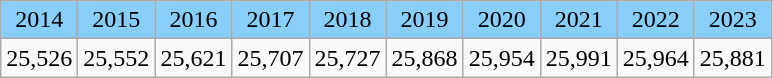<table class="wikitable" style="text-align: right">
<tr align="center" style="background:#87CEFA;">
<td>2014</td>
<td>2015</td>
<td>2016</td>
<td>2017</td>
<td>2018</td>
<td>2019</td>
<td>2020</td>
<td>2021</td>
<td>2022</td>
<td>2023</td>
</tr>
<tr>
<td>25,526</td>
<td>25,552</td>
<td>25,621</td>
<td>25,707</td>
<td>25,727</td>
<td>25,868</td>
<td>25,954</td>
<td>25,991</td>
<td>25,964</td>
<td>25,881</td>
</tr>
</table>
